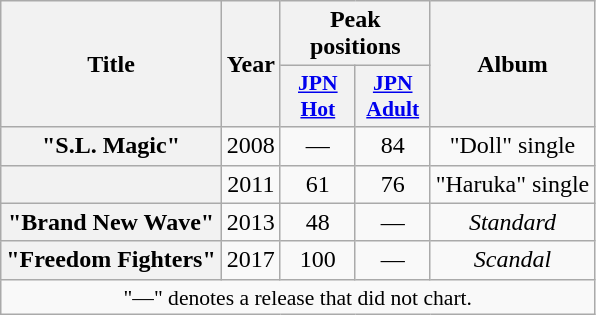<table class="wikitable plainrowheaders" style="text-align:center;">
<tr>
<th scope="col" rowspan="2">Title</th>
<th scope="col" rowspan="2">Year</th>
<th scope="col" colspan="2">Peak<br>positions</th>
<th scope="col" rowspan="2">Album</th>
</tr>
<tr>
<th scope="col" style="width:3em;font-size:90%"><a href='#'>JPN Hot</a><br></th>
<th scope="col" style="width:3em;font-size:90%"><a href='#'>JPN Adult</a><br></th>
</tr>
<tr>
<th scope="row">"S.L. Magic"</th>
<td style="text-align:center;">2008</td>
<td style="text-align:center;">—</td>
<td style="text-align:center;">84</td>
<td style="text-align:center;">"Doll" single</td>
</tr>
<tr>
<th scope="row"></th>
<td style="text-align:center;">2011</td>
<td style="text-align:center;">61</td>
<td style="text-align:center;">76</td>
<td style="text-align:center;">"Haruka" single</td>
</tr>
<tr>
<th scope="row">"Brand New Wave"</th>
<td style="text-align:center;">2013</td>
<td style="text-align:center;">48</td>
<td style="text-align:center;">—</td>
<td style="text-align:center;"><em>Standard</em></td>
</tr>
<tr>
<th scope="row">"Freedom Fighters"</th>
<td style="text-align:center;">2017</td>
<td style="text-align:center;">100</td>
<td style="text-align:center;">—</td>
<td style="text-align:center;"><em>Scandal</em></td>
</tr>
<tr>
<td colspan="15" style="text-align:center; font-size:90%;">"—" denotes a release that did not chart.</td>
</tr>
</table>
